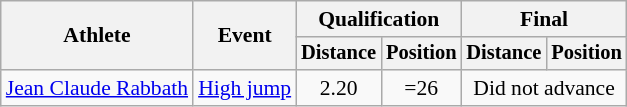<table class=wikitable style="font-size:90%">
<tr>
<th rowspan="2">Athlete</th>
<th rowspan="2">Event</th>
<th colspan="2">Qualification</th>
<th colspan="2">Final</th>
</tr>
<tr style="font-size:95%">
<th>Distance</th>
<th>Position</th>
<th>Distance</th>
<th>Position</th>
</tr>
<tr align=center>
<td align=left><a href='#'>Jean Claude Rabbath</a></td>
<td align=left><a href='#'>High jump</a></td>
<td>2.20</td>
<td>=26</td>
<td colspan=2>Did not advance</td>
</tr>
</table>
